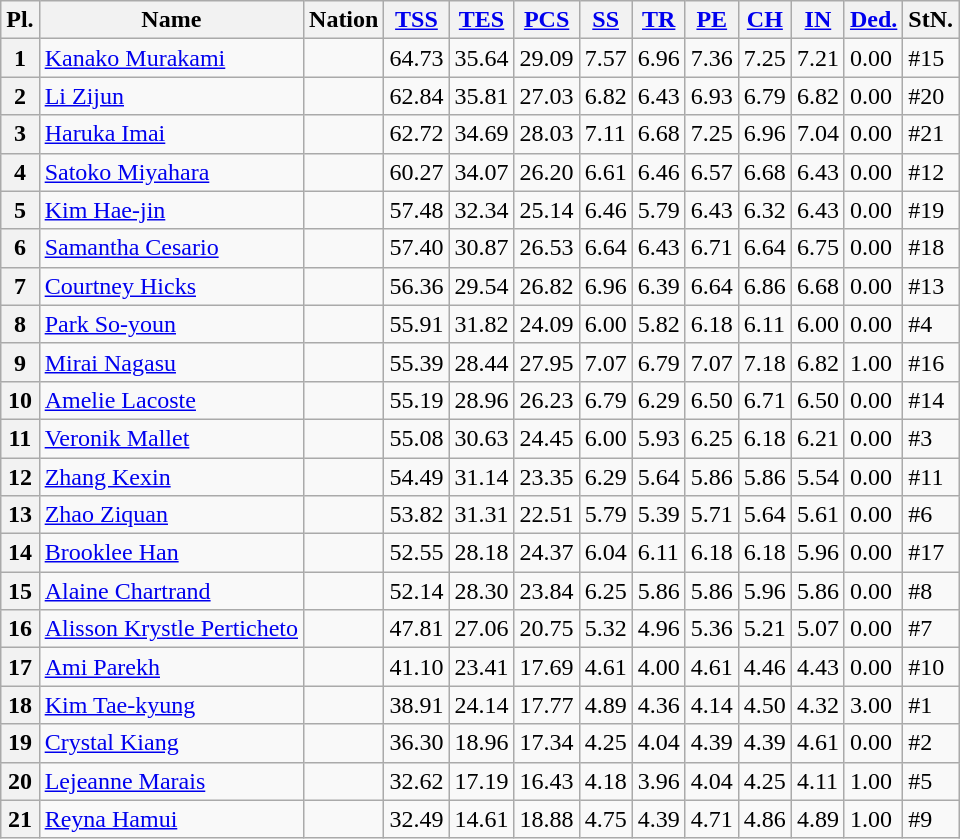<table class="wikitable sortable">
<tr>
<th>Pl.</th>
<th>Name</th>
<th>Nation</th>
<th><a href='#'>TSS</a></th>
<th><a href='#'>TES</a></th>
<th><a href='#'>PCS</a></th>
<th><a href='#'>SS</a></th>
<th><a href='#'>TR</a></th>
<th><a href='#'>PE</a></th>
<th><a href='#'>CH</a></th>
<th><a href='#'>IN</a></th>
<th><a href='#'>Ded.</a></th>
<th>StN.</th>
</tr>
<tr>
<th>1</th>
<td><a href='#'>Kanako Murakami</a></td>
<td></td>
<td>64.73</td>
<td>35.64</td>
<td>29.09</td>
<td>7.57</td>
<td>6.96</td>
<td>7.36</td>
<td>7.25</td>
<td>7.21</td>
<td>0.00</td>
<td>#15</td>
</tr>
<tr>
<th>2</th>
<td><a href='#'>Li Zijun</a></td>
<td></td>
<td>62.84</td>
<td>35.81</td>
<td>27.03</td>
<td>6.82</td>
<td>6.43</td>
<td>6.93</td>
<td>6.79</td>
<td>6.82</td>
<td>0.00</td>
<td>#20</td>
</tr>
<tr>
<th>3</th>
<td><a href='#'>Haruka Imai</a></td>
<td></td>
<td>62.72</td>
<td>34.69</td>
<td>28.03</td>
<td>7.11</td>
<td>6.68</td>
<td>7.25</td>
<td>6.96</td>
<td>7.04</td>
<td>0.00</td>
<td>#21</td>
</tr>
<tr>
<th>4</th>
<td><a href='#'>Satoko Miyahara</a></td>
<td></td>
<td>60.27</td>
<td>34.07</td>
<td>26.20</td>
<td>6.61</td>
<td>6.46</td>
<td>6.57</td>
<td>6.68</td>
<td>6.43</td>
<td>0.00</td>
<td>#12</td>
</tr>
<tr>
<th>5</th>
<td><a href='#'>Kim Hae-jin</a></td>
<td></td>
<td>57.48</td>
<td>32.34</td>
<td>25.14</td>
<td>6.46</td>
<td>5.79</td>
<td>6.43</td>
<td>6.32</td>
<td>6.43</td>
<td>0.00</td>
<td>#19</td>
</tr>
<tr>
<th>6</th>
<td><a href='#'>Samantha Cesario</a></td>
<td></td>
<td>57.40</td>
<td>30.87</td>
<td>26.53</td>
<td>6.64</td>
<td>6.43</td>
<td>6.71</td>
<td>6.64</td>
<td>6.75</td>
<td>0.00</td>
<td>#18</td>
</tr>
<tr>
<th>7</th>
<td><a href='#'>Courtney Hicks</a></td>
<td></td>
<td>56.36</td>
<td>29.54</td>
<td>26.82</td>
<td>6.96</td>
<td>6.39</td>
<td>6.64</td>
<td>6.86</td>
<td>6.68</td>
<td>0.00</td>
<td>#13</td>
</tr>
<tr>
<th>8</th>
<td><a href='#'>Park So-youn</a></td>
<td></td>
<td>55.91</td>
<td>31.82</td>
<td>24.09</td>
<td>6.00</td>
<td>5.82</td>
<td>6.18</td>
<td>6.11</td>
<td>6.00</td>
<td>0.00</td>
<td>#4</td>
</tr>
<tr>
<th>9</th>
<td><a href='#'>Mirai Nagasu</a></td>
<td></td>
<td>55.39</td>
<td>28.44</td>
<td>27.95</td>
<td>7.07</td>
<td>6.79</td>
<td>7.07</td>
<td>7.18</td>
<td>6.82</td>
<td>1.00</td>
<td>#16</td>
</tr>
<tr>
<th>10</th>
<td><a href='#'>Amelie Lacoste</a></td>
<td></td>
<td>55.19</td>
<td>28.96</td>
<td>26.23</td>
<td>6.79</td>
<td>6.29</td>
<td>6.50</td>
<td>6.71</td>
<td>6.50</td>
<td>0.00</td>
<td>#14</td>
</tr>
<tr>
<th>11</th>
<td><a href='#'>Veronik Mallet</a></td>
<td></td>
<td>55.08</td>
<td>30.63</td>
<td>24.45</td>
<td>6.00</td>
<td>5.93</td>
<td>6.25</td>
<td>6.18</td>
<td>6.21</td>
<td>0.00</td>
<td>#3</td>
</tr>
<tr>
<th>12</th>
<td><a href='#'>Zhang Kexin</a></td>
<td></td>
<td>54.49</td>
<td>31.14</td>
<td>23.35</td>
<td>6.29</td>
<td>5.64</td>
<td>5.86</td>
<td>5.86</td>
<td>5.54</td>
<td>0.00</td>
<td>#11</td>
</tr>
<tr>
<th>13</th>
<td><a href='#'>Zhao Ziquan</a></td>
<td></td>
<td>53.82</td>
<td>31.31</td>
<td>22.51</td>
<td>5.79</td>
<td>5.39</td>
<td>5.71</td>
<td>5.64</td>
<td>5.61</td>
<td>0.00</td>
<td>#6</td>
</tr>
<tr>
<th>14</th>
<td><a href='#'>Brooklee Han</a></td>
<td></td>
<td>52.55</td>
<td>28.18</td>
<td>24.37</td>
<td>6.04</td>
<td>6.11</td>
<td>6.18</td>
<td>6.18</td>
<td>5.96</td>
<td>0.00</td>
<td>#17</td>
</tr>
<tr>
<th>15</th>
<td><a href='#'>Alaine Chartrand</a></td>
<td></td>
<td>52.14</td>
<td>28.30</td>
<td>23.84</td>
<td>6.25</td>
<td>5.86</td>
<td>5.86</td>
<td>5.96</td>
<td>5.86</td>
<td>0.00</td>
<td>#8</td>
</tr>
<tr>
<th>16</th>
<td><a href='#'>Alisson Krystle Perticheto</a></td>
<td></td>
<td>47.81</td>
<td>27.06</td>
<td>20.75</td>
<td>5.32</td>
<td>4.96</td>
<td>5.36</td>
<td>5.21</td>
<td>5.07</td>
<td>0.00</td>
<td>#7</td>
</tr>
<tr>
<th>17</th>
<td><a href='#'>Ami Parekh</a></td>
<td></td>
<td>41.10</td>
<td>23.41</td>
<td>17.69</td>
<td>4.61</td>
<td>4.00</td>
<td>4.61</td>
<td>4.46</td>
<td>4.43</td>
<td>0.00</td>
<td>#10</td>
</tr>
<tr>
<th>18</th>
<td><a href='#'>Kim Tae-kyung</a></td>
<td></td>
<td>38.91</td>
<td>24.14</td>
<td>17.77</td>
<td>4.89</td>
<td>4.36</td>
<td>4.14</td>
<td>4.50</td>
<td>4.32</td>
<td>3.00</td>
<td>#1</td>
</tr>
<tr>
<th>19</th>
<td><a href='#'>Crystal Kiang</a></td>
<td></td>
<td>36.30</td>
<td>18.96</td>
<td>17.34</td>
<td>4.25</td>
<td>4.04</td>
<td>4.39</td>
<td>4.39</td>
<td>4.61</td>
<td>0.00</td>
<td>#2</td>
</tr>
<tr>
<th>20</th>
<td><a href='#'>Lejeanne Marais</a></td>
<td></td>
<td>32.62</td>
<td>17.19</td>
<td>16.43</td>
<td>4.18</td>
<td>3.96</td>
<td>4.04</td>
<td>4.25</td>
<td>4.11</td>
<td>1.00</td>
<td>#5</td>
</tr>
<tr>
<th>21</th>
<td><a href='#'>Reyna Hamui</a></td>
<td></td>
<td>32.49</td>
<td>14.61</td>
<td>18.88</td>
<td>4.75</td>
<td>4.39</td>
<td>4.71</td>
<td>4.86</td>
<td>4.89</td>
<td>1.00</td>
<td>#9</td>
</tr>
</table>
